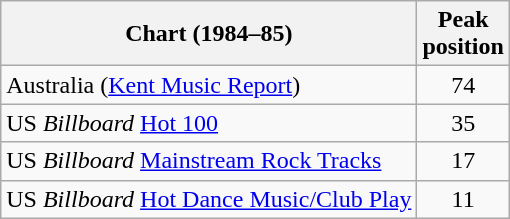<table class="wikitable">
<tr>
<th align="left">Chart (1984–85)</th>
<th align="center">Peak<br>position</th>
</tr>
<tr>
<td>Australia (<a href='#'>Kent Music Report</a>)</td>
<td style="text-align:center;">74</td>
</tr>
<tr>
<td align="left">US <em>Billboard</em> <a href='#'>Hot 100</a></td>
<td align="center">35</td>
</tr>
<tr>
<td align="left">US <em>Billboard</em> <a href='#'>Mainstream Rock Tracks</a></td>
<td align="center">17</td>
</tr>
<tr>
<td align="left">US <em>Billboard</em> <a href='#'>Hot Dance Music/Club Play</a></td>
<td align="center">11</td>
</tr>
</table>
